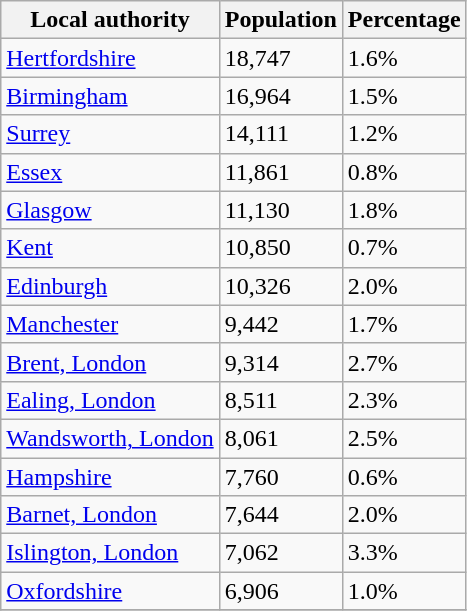<table class="wikitable sortable">
<tr>
<th>Local authority</th>
<th>Population</th>
<th>Percentage</th>
</tr>
<tr>
<td><a href='#'>Hertfordshire</a></td>
<td>18,747</td>
<td>1.6%</td>
</tr>
<tr>
<td><a href='#'>Birmingham</a></td>
<td>16,964</td>
<td>1.5%</td>
</tr>
<tr>
<td><a href='#'>Surrey</a></td>
<td>14,111</td>
<td>1.2%</td>
</tr>
<tr>
<td><a href='#'>Essex</a></td>
<td>11,861</td>
<td>0.8%</td>
</tr>
<tr>
<td><a href='#'>Glasgow</a></td>
<td>11,130</td>
<td>1.8%</td>
</tr>
<tr>
<td><a href='#'>Kent</a></td>
<td>10,850</td>
<td>0.7%</td>
</tr>
<tr>
<td><a href='#'>Edinburgh</a></td>
<td>10,326</td>
<td>2.0%</td>
</tr>
<tr>
<td><a href='#'>Manchester</a></td>
<td>9,442</td>
<td>1.7%</td>
</tr>
<tr>
<td><a href='#'>Brent, London</a></td>
<td>9,314</td>
<td>2.7%</td>
</tr>
<tr>
<td><a href='#'>Ealing, London</a></td>
<td>8,511</td>
<td>2.3%</td>
</tr>
<tr>
<td><a href='#'>Wandsworth, London</a></td>
<td>8,061</td>
<td>2.5%</td>
</tr>
<tr>
<td><a href='#'>Hampshire</a></td>
<td>7,760</td>
<td>0.6%</td>
</tr>
<tr>
<td><a href='#'>Barnet, London</a></td>
<td>7,644</td>
<td>2.0%</td>
</tr>
<tr>
<td><a href='#'>Islington, London</a></td>
<td>7,062</td>
<td>3.3%</td>
</tr>
<tr>
<td><a href='#'>Oxfordshire</a></td>
<td>6,906</td>
<td>1.0%</td>
</tr>
<tr>
</tr>
</table>
